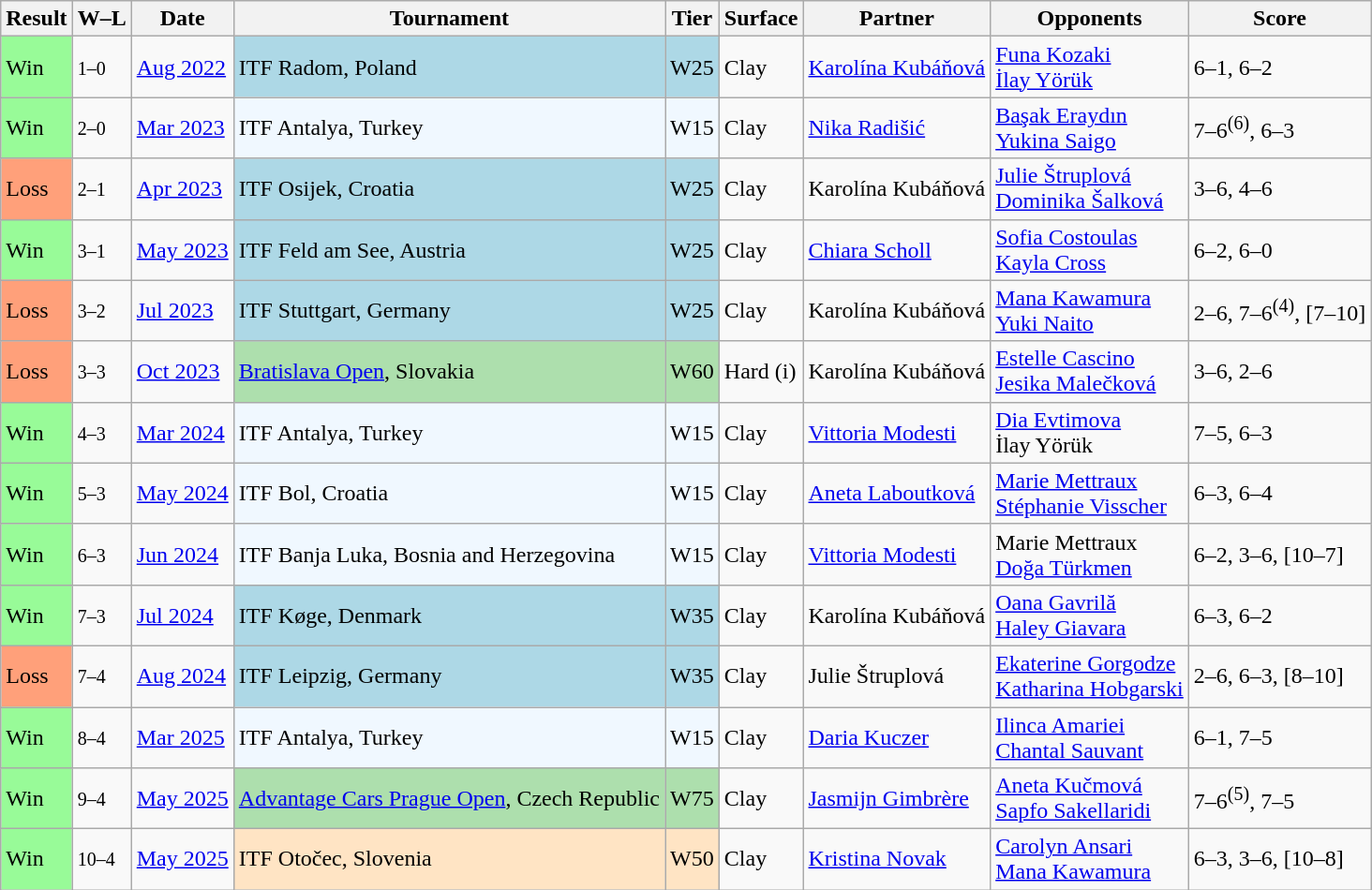<table class="sortable wikitable">
<tr>
<th>Result</th>
<th class="unsortable">W–L</th>
<th>Date</th>
<th>Tournament</th>
<th>Tier</th>
<th>Surface</th>
<th>Partner</th>
<th>Opponents</th>
<th class="unsortable">Score</th>
</tr>
<tr>
<td style="background:#98fb98;">Win</td>
<td><small>1–0</small></td>
<td><a href='#'>Aug 2022</a></td>
<td style="background:lightblue;">ITF Radom, Poland</td>
<td style="background:lightblue;">W25</td>
<td>Clay</td>
<td> <a href='#'>Karolína Kubáňová</a></td>
<td> <a href='#'>Funa Kozaki</a> <br> <a href='#'>İlay Yörük</a></td>
<td>6–1, 6–2</td>
</tr>
<tr>
<td style="background:#98fb98;">Win</td>
<td><small>2–0</small></td>
<td><a href='#'>Mar 2023</a></td>
<td style="background:#f0f8ff;">ITF Antalya, Turkey</td>
<td style="background:#f0f8ff;">W15</td>
<td>Clay</td>
<td> <a href='#'>Nika Radišić</a></td>
<td> <a href='#'>Başak Eraydın</a> <br>  <a href='#'>Yukina Saigo</a></td>
<td>7–6<sup>(6)</sup>, 6–3</td>
</tr>
<tr>
<td style="background:#ffa07a;">Loss</td>
<td><small>2–1</small></td>
<td><a href='#'>Apr 2023</a></td>
<td style="background:lightblue;">ITF Osijek, Croatia</td>
<td style="background:lightblue;">W25</td>
<td>Clay</td>
<td> Karolína Kubáňová</td>
<td> <a href='#'>Julie Štruplová</a> <br> <a href='#'>Dominika Šalková</a></td>
<td>3–6, 4–6</td>
</tr>
<tr>
<td style="background:#98fb98;">Win</td>
<td><small>3–1</small></td>
<td><a href='#'>May 2023</a></td>
<td style="background:lightblue;">ITF Feld am See, Austria</td>
<td style="background:lightblue;">W25</td>
<td>Clay</td>
<td> <a href='#'>Chiara Scholl</a></td>
<td> <a href='#'>Sofia Costoulas</a> <br>  <a href='#'>Kayla Cross</a></td>
<td>6–2, 6–0</td>
</tr>
<tr>
<td style="background:#ffa07a;">Loss</td>
<td><small>3–2</small></td>
<td><a href='#'>Jul 2023</a></td>
<td style="background:lightblue;">ITF Stuttgart, Germany</td>
<td style="background:lightblue;">W25</td>
<td>Clay</td>
<td> Karolína Kubáňová</td>
<td> <a href='#'>Mana Kawamura</a> <br> <a href='#'>Yuki Naito</a></td>
<td>2–6, 7–6<sup>(4)</sup>, [7–10]</td>
</tr>
<tr>
<td style="background:#ffa07a;">Loss</td>
<td><small>3–3</small></td>
<td><a href='#'>Oct 2023</a></td>
<td style="background:#addfad;"><a href='#'>Bratislava Open</a>, Slovakia</td>
<td style="background:#addfad;">W60</td>
<td>Hard (i)</td>
<td> Karolína Kubáňová</td>
<td> <a href='#'>Estelle Cascino</a> <br> <a href='#'>Jesika Malečková</a></td>
<td>3–6, 2–6</td>
</tr>
<tr>
<td style="background:#98fb98;">Win</td>
<td><small>4–3</small></td>
<td><a href='#'>Mar 2024</a></td>
<td style="background:#f0f8ff;">ITF Antalya, Turkey</td>
<td style="background:#f0f8ff;">W15</td>
<td>Clay</td>
<td> <a href='#'>Vittoria Modesti</a></td>
<td> <a href='#'>Dia Evtimova</a> <br>  İlay Yörük</td>
<td>7–5, 6–3</td>
</tr>
<tr>
<td style="background:#98fb98;">Win</td>
<td><small>5–3</small></td>
<td><a href='#'>May 2024</a></td>
<td style="background:#f0f8ff;">ITF Bol, Croatia</td>
<td style="background:#f0f8ff;">W15</td>
<td>Clay</td>
<td> <a href='#'>Aneta Laboutková</a></td>
<td> <a href='#'>Marie Mettraux</a> <br>  <a href='#'>Stéphanie Visscher</a></td>
<td>6–3, 6–4</td>
</tr>
<tr>
<td style="background:#98fb98;">Win</td>
<td><small>6–3</small></td>
<td><a href='#'>Jun 2024</a></td>
<td style="background:#f0f8ff;">ITF Banja Luka, Bosnia and Herzegovina</td>
<td style="background:#f0f8ff;">W15</td>
<td>Clay</td>
<td> <a href='#'>Vittoria Modesti</a></td>
<td> Marie Mettraux <br>  <a href='#'>Doğa Türkmen</a></td>
<td>6–2, 3–6, [10–7]</td>
</tr>
<tr>
<td style="background:#98fb98;">Win</td>
<td><small>7–3</small></td>
<td><a href='#'>Jul 2024</a></td>
<td style="background:lightblue">ITF Køge, Denmark</td>
<td style="background:lightblue">W35</td>
<td>Clay</td>
<td> Karolína Kubáňová</td>
<td> <a href='#'>Oana Gavrilă</a> <br> <a href='#'>Haley Giavara</a></td>
<td>6–3, 6–2</td>
</tr>
<tr>
<td style="background:#ffa07a;">Loss</td>
<td><small>7–4</small></td>
<td><a href='#'>Aug 2024</a></td>
<td style="background:lightblue;">ITF Leipzig, Germany</td>
<td style="background:lightblue;">W35</td>
<td>Clay</td>
<td> Julie Štruplová</td>
<td> <a href='#'>Ekaterine Gorgodze</a> <br>  <a href='#'>Katharina Hobgarski</a></td>
<td>2–6, 6–3, [8–10]</td>
</tr>
<tr>
<td style="background:#98fb98;">Win</td>
<td><small>8–4</small></td>
<td><a href='#'>Mar 2025</a></td>
<td style="background:#f0f8ff;">ITF Antalya, Turkey</td>
<td style="background:#f0f8ff;">W15</td>
<td>Clay</td>
<td> <a href='#'>Daria Kuczer</a></td>
<td> <a href='#'>Ilinca Amariei</a> <br>  <a href='#'>Chantal Sauvant</a></td>
<td>6–1, 7–5</td>
</tr>
<tr>
<td style="background:#98fb98;">Win</td>
<td><small>9–4</small></td>
<td><a href='#'>May 2025</a></td>
<td style="background:#addfad;"><a href='#'>Advantage Cars Prague Open</a>, Czech Republic</td>
<td style="background:#addfad;">W75</td>
<td>Clay</td>
<td> <a href='#'>Jasmijn Gimbrère</a></td>
<td> <a href='#'>Aneta Kučmová</a> <br>  <a href='#'>Sapfo Sakellaridi</a></td>
<td>7–6<sup>(5)</sup>, 7–5</td>
</tr>
<tr>
<td style="background:#98fb98;">Win</td>
<td><small>10–4</small></td>
<td><a href='#'>May 2025</a></td>
<td style="background:#ffe4c4;">ITF Otočec, Slovenia</td>
<td style="background:#ffe4c4;">W50</td>
<td>Clay</td>
<td> <a href='#'>Kristina Novak</a></td>
<td> <a href='#'>Carolyn Ansari</a> <br> <a href='#'>Mana Kawamura</a></td>
<td>6–3, 3–6, [10–8]</td>
</tr>
</table>
